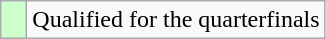<table class="wikitable">
<tr>
<td width=10px bgcolor="#ccffcc"></td>
<td>Qualified for the quarterfinals</td>
</tr>
</table>
